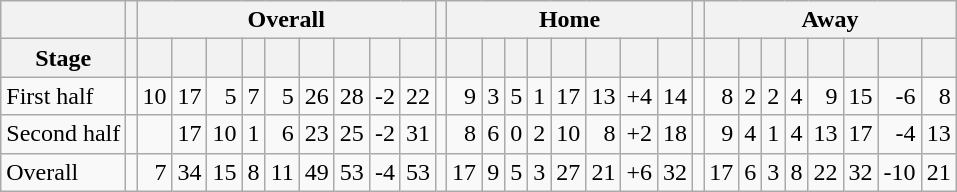<table class="wikitable" style="text-align: right;">
<tr>
<th rawspan=2></th>
<th rawspan=2></th>
<th colspan=9>Overall</th>
<th rawspan=1></th>
<th colspan=8>Home</th>
<th rawspan=1></th>
<th colspan=8>Away</th>
</tr>
<tr>
<th>Stage</th>
<th></th>
<th></th>
<th></th>
<th></th>
<th></th>
<th></th>
<th></th>
<th></th>
<th></th>
<th></th>
<th></th>
<th></th>
<th></th>
<th></th>
<th></th>
<th></th>
<th></th>
<th></th>
<th></th>
<th></th>
<th></th>
<th></th>
<th></th>
<th></th>
<th></th>
<th></th>
<th></th>
<th></th>
</tr>
<tr>
<td align="left">First half</td>
<td></td>
<td>10</td>
<td>17</td>
<td>5</td>
<td>7</td>
<td>5</td>
<td>26</td>
<td>28</td>
<td>-2</td>
<td>22</td>
<td></td>
<td>9</td>
<td>3</td>
<td>5</td>
<td>1</td>
<td>17</td>
<td>13</td>
<td>+4</td>
<td>14</td>
<td></td>
<td>8</td>
<td>2</td>
<td>2</td>
<td>4</td>
<td>9</td>
<td>15</td>
<td>-6</td>
<td>8</td>
</tr>
<tr>
<td align="left">Second half</td>
<td></td>
<td></td>
<td>17</td>
<td>10</td>
<td>1</td>
<td>6</td>
<td>23</td>
<td>25</td>
<td>-2</td>
<td>31</td>
<td></td>
<td>8</td>
<td>6</td>
<td>0</td>
<td>2</td>
<td>10</td>
<td>8</td>
<td>+2</td>
<td>18</td>
<td></td>
<td>9</td>
<td>4</td>
<td>1</td>
<td>4</td>
<td>13</td>
<td>17</td>
<td>-4</td>
<td>13</td>
</tr>
<tr>
<td align="left">Overall</td>
<td></td>
<td>7</td>
<td>34</td>
<td>15</td>
<td>8</td>
<td>11</td>
<td>49</td>
<td>53</td>
<td>-4</td>
<td>53</td>
<td></td>
<td>17</td>
<td>9</td>
<td>5</td>
<td>3</td>
<td>27</td>
<td>21</td>
<td>+6</td>
<td>32</td>
<td></td>
<td>17</td>
<td>6</td>
<td>3</td>
<td>8</td>
<td>22</td>
<td>32</td>
<td>-10</td>
<td>21</td>
</tr>
</table>
